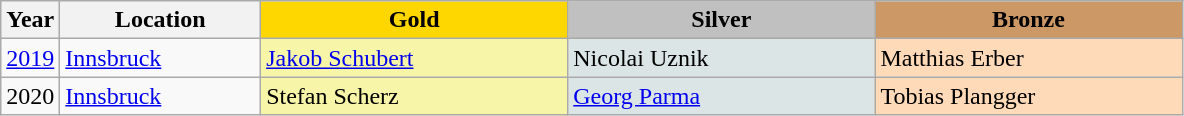<table class="wikitable sortable">
<tr>
<th class="hintergrundfarbe6" style="width:5%;">Year</th>
<th class="hintergrundfarbe6" style="width:17%;">Location</th>
<th style="background-color:gold; width:26%;">Gold</th>
<th style="background-color:silver; width:26%;">Silver</th>
<th style="background-color:#CC9966; width:26%;">Bronze</th>
</tr>
<tr>
<td><a href='#'>2019</a></td>
<td><a href='#'>Innsbruck</a></td>
<td bgcolor="#F7F6A8"><a href='#'>Jakob Schubert</a></td>
<td bgcolor="#DCE5E5">Nicolai Uznik</td>
<td bgcolor="#FFDAB9">Matthias Erber</td>
</tr>
<tr>
<td>2020</td>
<td><a href='#'>Innsbruck</a></td>
<td bgcolor="#F7F6A8">Stefan Scherz</td>
<td bgcolor="#DCE5E5"><a href='#'>Georg Parma</a></td>
<td bgcolor="#FFDAB9">Tobias Plangger</td>
</tr>
</table>
